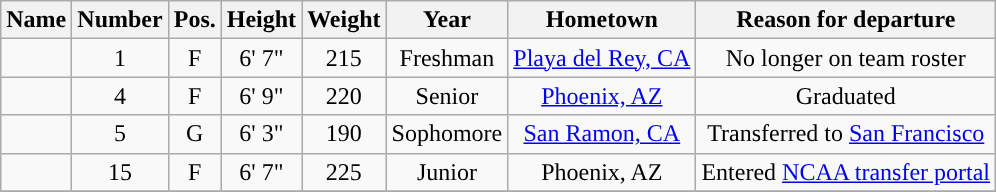<table class="wikitable sortable" style="text-align: center">
<tr align=center>
<th>Name</th>
<th>Number</th>
<th>Pos.</th>
<th>Height</th>
<th>Weight</th>
<th>Year</th>
<th>Hometown</th>
<th>Reason for departure</th>
</tr>
<tr>
<td></td>
<td>1</td>
<td>F</td>
<td>6' 7"</td>
<td>215</td>
<td>Freshman</td>
<td><a href='#'>Playa del Rey, CA</a></td>
<td>No longer on team roster</td>
</tr>
<tr>
<td></td>
<td>4</td>
<td>F</td>
<td>6' 9"</td>
<td>220</td>
<td>Senior</td>
<td><a href='#'>Phoenix, AZ</a></td>
<td>Graduated</td>
</tr>
<tr>
<td></td>
<td>5</td>
<td>G</td>
<td>6' 3"</td>
<td>190</td>
<td>Sophomore</td>
<td><a href='#'>San Ramon, CA</a></td>
<td>Transferred to <a href='#'>San Francisco</a></td>
</tr>
<tr>
<td></td>
<td>15</td>
<td>F</td>
<td>6' 7"</td>
<td>225</td>
<td>Junior</td>
<td>Phoenix, AZ</td>
<td>Entered <a href='#'>NCAA transfer portal</a></td>
</tr>
<tr>
</tr>
</table>
